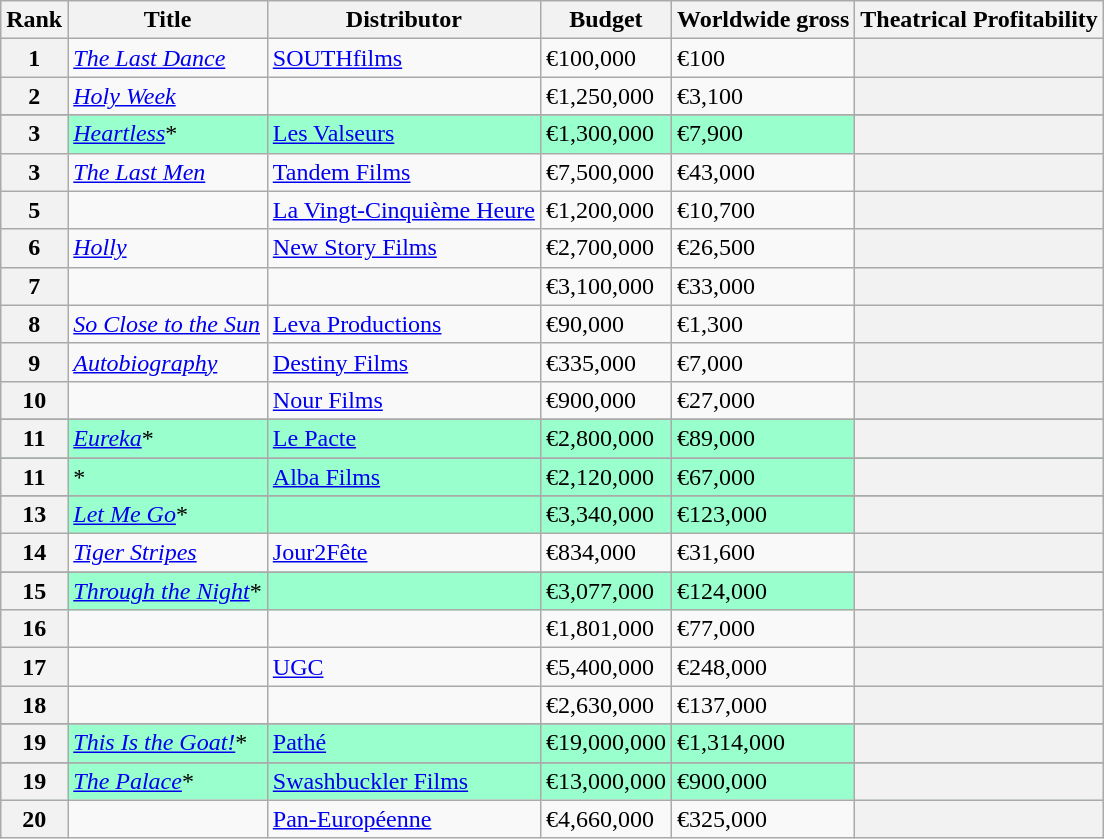<table class="wikitable sortable" style="margin:auto; margin:auto;">
<tr>
<th>Rank</th>
<th>Title</th>
<th>Distributor</th>
<th>Budget</th>
<th>Worldwide gross</th>
<th>Theatrical Profitability</th>
</tr>
<tr>
<th style="text-align:center;">1</th>
<td><em><a href='#'>The Last Dance</a></em></td>
<td><a href='#'>SOUTHfilms</a></td>
<td>€100,000</td>
<td>€100</td>
<th style="text-align:center;"></th>
</tr>
<tr>
<th style="text-align:center;">2</th>
<td><em><a href='#'>Holy Week</a></em></td>
<td></td>
<td>€1,250,000</td>
<td>€3,100</td>
<th style="text-align:center;"></th>
</tr>
<tr>
</tr>
<tr style="background:#9fc;">
<th style="text-align:center;">3</th>
<td><em><a href='#'>Heartless</a></em>*</td>
<td><a href='#'>Les Valseurs</a></td>
<td>€1,300,000</td>
<td>€7,900</td>
<th style="text-align:center;"></th>
</tr>
<tr>
<th style="text-align:center;">3</th>
<td><em><a href='#'>The Last Men</a></em></td>
<td><a href='#'>Tandem Films</a></td>
<td>€7,500,000</td>
<td>€43,000</td>
<th style="text-align:center;"></th>
</tr>
<tr>
<th style="text-align:center;">5</th>
<td><em></em></td>
<td><a href='#'>La Vingt-Cinquième Heure</a></td>
<td>€1,200,000</td>
<td>€10,700</td>
<th style="text-align:center;"></th>
</tr>
<tr>
<th style="text-align:center;">6</th>
<td><em><a href='#'>Holly</a></em></td>
<td><a href='#'>New Story Films</a></td>
<td>€2,700,000</td>
<td>€26,500</td>
<th style="text-align:center;"></th>
</tr>
<tr>
<th style="text-align:center;">7</th>
<td><em></em></td>
<td></td>
<td>€3,100,000</td>
<td>€33,000</td>
<th style="text-align:center;"></th>
</tr>
<tr>
<th style="text-align:center;">8</th>
<td><em><a href='#'>So Close to the Sun</a></em></td>
<td><a href='#'>Leva Productions</a></td>
<td>€90,000</td>
<td>€1,300</td>
<th style="text-align:center;"></th>
</tr>
<tr>
<th style="text-align:center;">9</th>
<td><em><a href='#'>Autobiography</a></em></td>
<td><a href='#'>Destiny Films</a></td>
<td>€335,000</td>
<td>€7,000</td>
<th style="text-align:center;"></th>
</tr>
<tr>
<th style="text-align:center;">10</th>
<td><em></em></td>
<td><a href='#'>Nour Films</a></td>
<td>€900,000</td>
<td>€27,000</td>
<th style="text-align:center;"></th>
</tr>
<tr>
</tr>
<tr style="background:#9fc;">
<th style="text-align:center;">11</th>
<td><em><a href='#'>Eureka</a></em>*</td>
<td><a href='#'>Le Pacte</a></td>
<td>€2,800,000</td>
<td>€89,000</td>
<th style="text-align:center;"></th>
</tr>
<tr>
</tr>
<tr style="background:#9fc;">
<th style="text-align:center;">11</th>
<td><em></em>*</td>
<td><a href='#'>Alba Films</a></td>
<td>€2,120,000</td>
<td>€67,000</td>
<th style="text-align:center;"></th>
</tr>
<tr>
</tr>
<tr style="background:#9fc;">
<th style="text-align:center;">13</th>
<td><em><a href='#'>Let Me Go</a></em>*</td>
<td></td>
<td>€3,340,000</td>
<td>€123,000</td>
<th style="text-align:center;"></th>
</tr>
<tr>
<th style="text-align:center;">14</th>
<td><em><a href='#'>Tiger Stripes</a></em></td>
<td><a href='#'>Jour2Fête</a></td>
<td>€834,000</td>
<td>€31,600</td>
<th style="text-align:center;"></th>
</tr>
<tr>
</tr>
<tr style="background:#9fc;">
<th style="text-align:center;">15</th>
<td><em><a href='#'>Through the Night</a></em>*</td>
<td></td>
<td>€3,077,000</td>
<td>€124,000</td>
<th style="text-align:center;"></th>
</tr>
<tr>
<th style="text-align:center;">16</th>
<td><em></em></td>
<td></td>
<td>€1,801,000</td>
<td>€77,000</td>
<th style="text-align:center;"></th>
</tr>
<tr>
<th style="text-align:center;">17</th>
<td><em></em></td>
<td><a href='#'>UGC</a></td>
<td>€5,400,000</td>
<td>€248,000</td>
<th style="text-align:center;"></th>
</tr>
<tr>
<th style="text-align:center;">18</th>
<td><em></em></td>
<td></td>
<td>€2,630,000</td>
<td>€137,000</td>
<th style="text-align:center;"></th>
</tr>
<tr>
</tr>
<tr style="background:#9fc;">
<th style="text-align:center;">19</th>
<td><em><a href='#'>This Is the Goat!</a></em>*</td>
<td><a href='#'>Pathé</a></td>
<td>€19,000,000</td>
<td>€1,314,000</td>
<th style="text-align:center;"></th>
</tr>
<tr>
</tr>
<tr style="background:#9fc;">
<th style="text-align:center;">19</th>
<td><em><a href='#'>The Palace</a></em>*</td>
<td><a href='#'>Swashbuckler Films</a></td>
<td>€13,000,000</td>
<td>€900,000</td>
<th style="text-align:center;"></th>
</tr>
<tr>
<th style="text-align:center;">20</th>
<td><em></em></td>
<td><a href='#'>Pan-Européenne</a></td>
<td>€4,660,000</td>
<td>€325,000</td>
<th style="text-align:center;"></th>
</tr>
</table>
